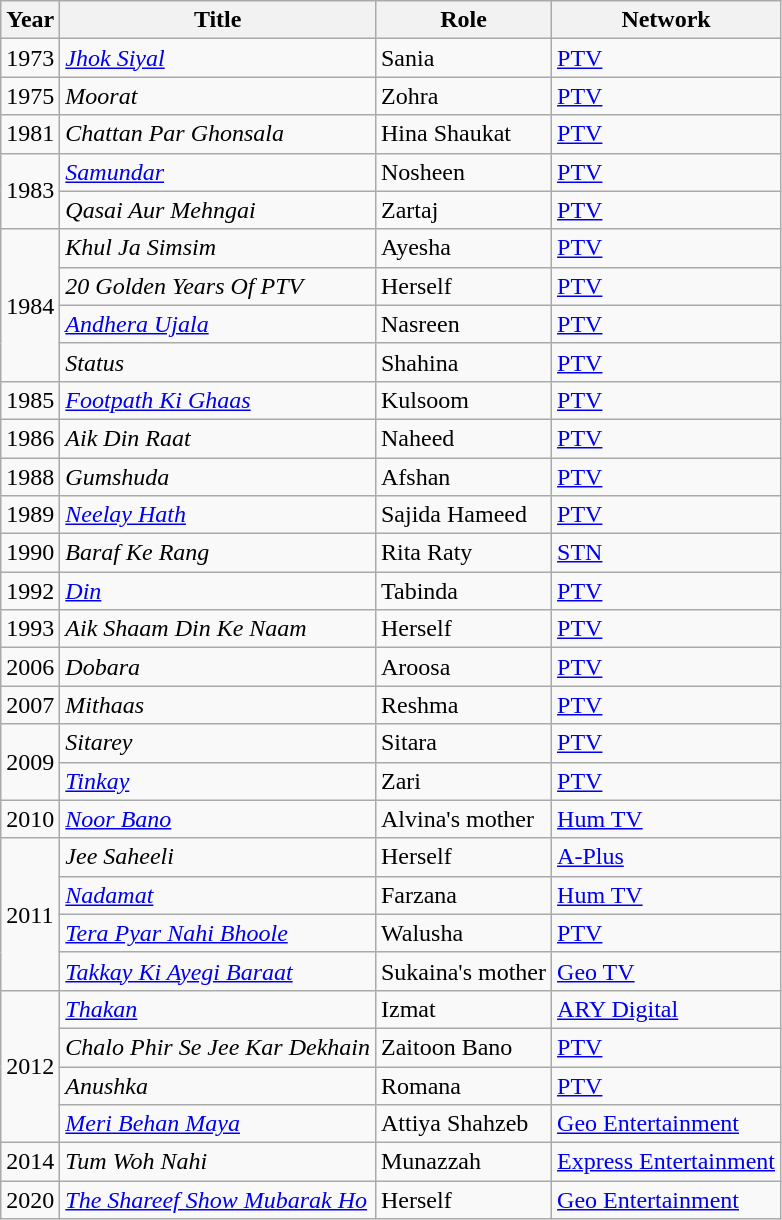<table class="wikitable sortable plainrowheaders">
<tr style="text-align:center;">
<th scope="col">Year</th>
<th scope="col">Title</th>
<th scope="col">Role</th>
<th scope="col">Network</th>
</tr>
<tr>
<td>1973</td>
<td><em><a href='#'>Jhok Siyal</a></em></td>
<td>Sania</td>
<td><a href='#'>PTV</a></td>
</tr>
<tr>
<td>1975</td>
<td><em>Moorat</em></td>
<td>Zohra</td>
<td><a href='#'>PTV</a></td>
</tr>
<tr>
<td>1981</td>
<td><em>Chattan Par Ghonsala</em></td>
<td>Hina Shaukat</td>
<td><a href='#'>PTV</a></td>
</tr>
<tr>
<td rowspan="2">1983</td>
<td><em><a href='#'>Samundar</a></em></td>
<td>Nosheen</td>
<td><a href='#'>PTV</a></td>
</tr>
<tr>
<td><em>Qasai Aur Mehngai</em></td>
<td>Zartaj</td>
<td><a href='#'>PTV</a></td>
</tr>
<tr>
<td rowspan="4">1984</td>
<td><em>Khul Ja Simsim</em></td>
<td>Ayesha</td>
<td><a href='#'>PTV</a></td>
</tr>
<tr>
<td><em>20 Golden Years Of PTV</em></td>
<td>Herself</td>
<td><a href='#'>PTV</a></td>
</tr>
<tr>
<td><em><a href='#'>Andhera Ujala</a></em></td>
<td>Nasreen</td>
<td><a href='#'>PTV</a></td>
</tr>
<tr>
<td><em>Status</em></td>
<td>Shahina</td>
<td><a href='#'>PTV</a></td>
</tr>
<tr>
<td>1985</td>
<td><em><a href='#'>Footpath Ki Ghaas</a></em></td>
<td>Kulsoom</td>
<td><a href='#'>PTV</a></td>
</tr>
<tr>
<td>1986</td>
<td><em>Aik Din Raat</em></td>
<td>Naheed</td>
<td><a href='#'>PTV</a></td>
</tr>
<tr>
<td>1988</td>
<td><em>Gumshuda</em></td>
<td>Afshan</td>
<td><a href='#'>PTV</a></td>
</tr>
<tr>
<td>1989</td>
<td><em><a href='#'>Neelay Hath</a></em></td>
<td>Sajida Hameed</td>
<td><a href='#'>PTV</a></td>
</tr>
<tr>
<td>1990</td>
<td><em>Baraf Ke Rang</em></td>
<td>Rita Raty</td>
<td><a href='#'>STN</a></td>
</tr>
<tr>
<td>1992</td>
<td><em><a href='#'>Din</a></em></td>
<td>Tabinda</td>
<td><a href='#'>PTV</a></td>
</tr>
<tr>
<td>1993</td>
<td><em>Aik Shaam Din Ke Naam</em></td>
<td>Herself</td>
<td><a href='#'>PTV</a></td>
</tr>
<tr>
<td>2006</td>
<td><em>Dobara</em></td>
<td>Aroosa</td>
<td><a href='#'>PTV</a></td>
</tr>
<tr>
<td>2007</td>
<td><em>Mithaas</em></td>
<td>Reshma</td>
<td><a href='#'>PTV</a></td>
</tr>
<tr>
<td rowspan="2">2009</td>
<td><em>Sitarey</em></td>
<td>Sitara</td>
<td><a href='#'>PTV</a></td>
</tr>
<tr>
<td><em><a href='#'>Tinkay</a></em></td>
<td>Zari</td>
<td><a href='#'>PTV</a></td>
</tr>
<tr>
<td>2010</td>
<td><em><a href='#'>Noor Bano</a></em></td>
<td>Alvina's mother</td>
<td><a href='#'>Hum TV</a></td>
</tr>
<tr>
<td rowspan="4">2011</td>
<td><em>Jee Saheeli</em></td>
<td>Herself</td>
<td><a href='#'>A-Plus</a></td>
</tr>
<tr>
<td><em><a href='#'>Nadamat</a></em></td>
<td>Farzana</td>
<td><a href='#'>Hum TV</a></td>
</tr>
<tr>
<td><em><a href='#'>Tera Pyar Nahi Bhoole</a></em></td>
<td>Walusha</td>
<td><a href='#'>PTV</a></td>
</tr>
<tr>
<td><em><a href='#'>Takkay Ki Ayegi Baraat</a></em></td>
<td>Sukaina's mother</td>
<td><a href='#'>Geo TV</a></td>
</tr>
<tr>
<td rowspan="4">2012</td>
<td><em><a href='#'>Thakan</a></em></td>
<td>Izmat</td>
<td><a href='#'>ARY Digital</a></td>
</tr>
<tr>
<td><em>Chalo Phir Se Jee Kar Dekhain</em></td>
<td>Zaitoon Bano</td>
<td><a href='#'>PTV</a></td>
</tr>
<tr>
<td><em>Anushka</em></td>
<td>Romana</td>
<td><a href='#'>PTV</a></td>
</tr>
<tr>
<td><em><a href='#'>Meri Behan Maya</a></em></td>
<td>Attiya Shahzeb</td>
<td><a href='#'>Geo Entertainment</a></td>
</tr>
<tr>
<td>2014</td>
<td><em>Tum Woh Nahi</em></td>
<td>Munazzah</td>
<td><a href='#'>Express Entertainment</a></td>
</tr>
<tr>
<td>2020</td>
<td><em><a href='#'>The Shareef Show Mubarak Ho</a></em></td>
<td>Herself</td>
<td><a href='#'>Geo Entertainment</a></td>
</tr>
</table>
